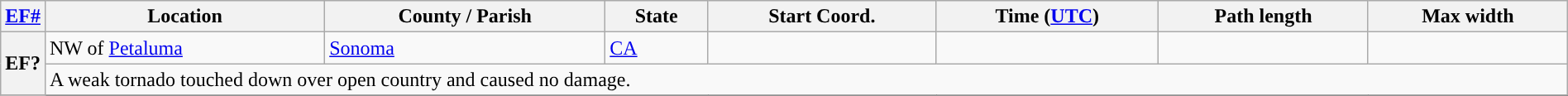<table class="wikitable sortable" style="width:100%;">
<tr>
<th scope="col" width="2%" align="center"><a href='#'>EF#</a></th>
<th scope="col" align="center" class="unsortable">Location</th>
<th scope="col" align="center" class="unsortable">County / Parish</th>
<th scope="col" align="center">State</th>
<th scope="col" align="center">Start Coord.</th>
<th scope="col" align="center">Time (<a href='#'>UTC</a>)</th>
<th scope="col" align="center">Path length</th>
<th scope="col" align="center">Max width</th>
</tr>
<tr>
<th scope="row" rowspan="2" style="background-color:#">EF?</th>
<td>NW of <a href='#'>Petaluma</a></td>
<td><a href='#'>Sonoma</a></td>
<td><a href='#'>CA</a></td>
<td></td>
<td></td>
<td></td>
<td></td>
</tr>
<tr class="expand-child">
<td colspan="8" style=" border-bottom: 1px solid black;">A weak tornado touched down over open country and caused no damage.</td>
</tr>
<tr>
</tr>
</table>
